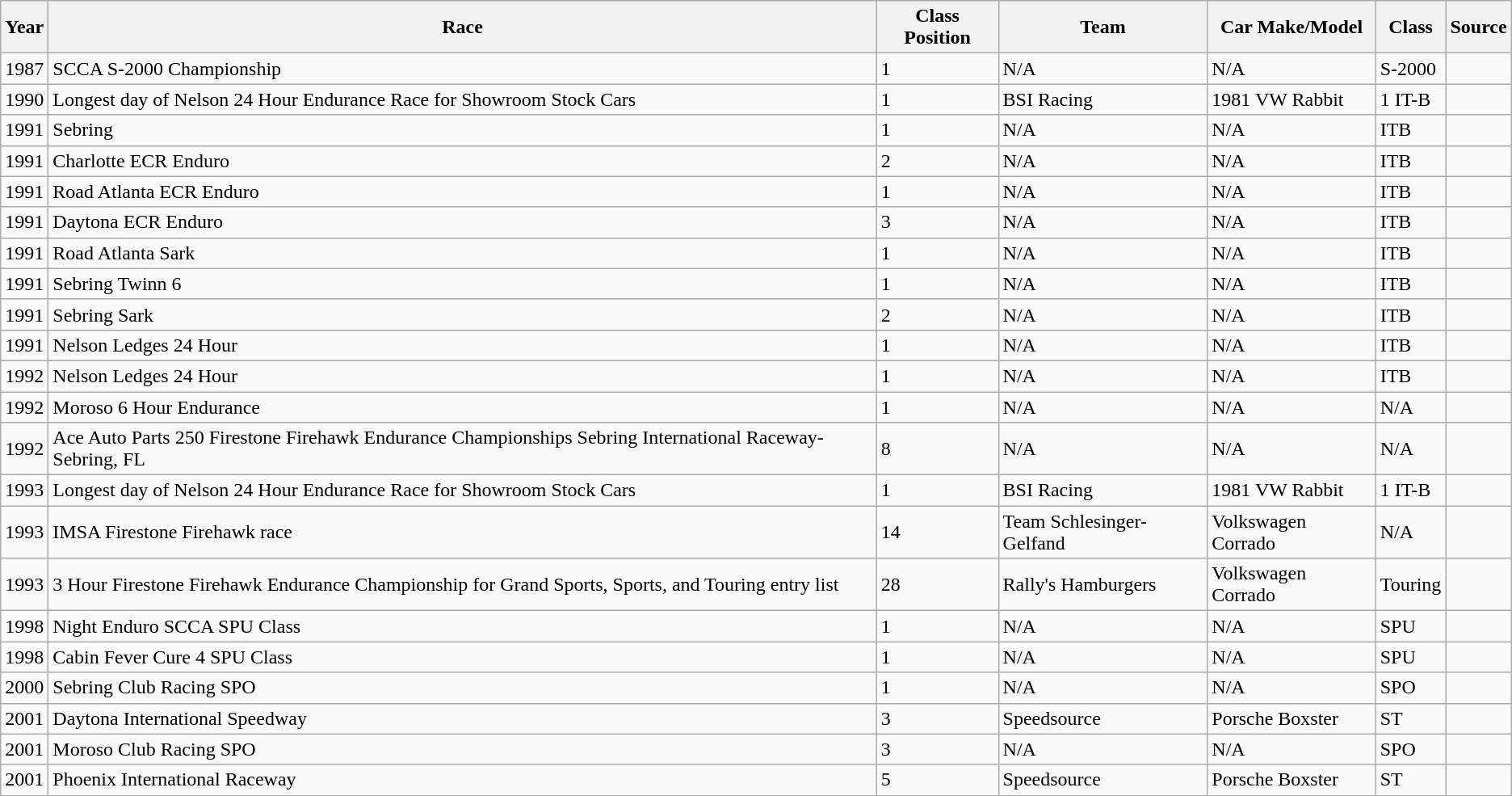<table class="wikitable sortable">
<tr>
<th>Year</th>
<th>Race</th>
<th>Class Position</th>
<th>Team</th>
<th>Car Make/Model</th>
<th>Class</th>
<th>Source</th>
</tr>
<tr>
<td>1987</td>
<td>SCCA S-2000 Championship</td>
<td>1</td>
<td>N/A</td>
<td>N/A</td>
<td>S-2000</td>
<td></td>
</tr>
<tr>
<td>1990</td>
<td>Longest day of Nelson 24 Hour Endurance Race for Showroom Stock Cars</td>
<td>1</td>
<td>BSI Racing</td>
<td>1981 VW Rabbit</td>
<td>1 IT-B</td>
<td></td>
</tr>
<tr>
<td>1991</td>
<td>Sebring</td>
<td>1</td>
<td>N/A</td>
<td>N/A</td>
<td>ITB</td>
<td></td>
</tr>
<tr>
<td>1991</td>
<td>Charlotte ECR Enduro</td>
<td>2</td>
<td>N/A</td>
<td>N/A</td>
<td>ITB</td>
<td></td>
</tr>
<tr>
<td>1991</td>
<td>Road Atlanta ECR Enduro</td>
<td>1</td>
<td>N/A</td>
<td>N/A</td>
<td>ITB</td>
<td></td>
</tr>
<tr>
<td>1991</td>
<td>Daytona ECR Enduro</td>
<td>3</td>
<td>N/A</td>
<td>N/A</td>
<td>ITB</td>
<td></td>
</tr>
<tr>
<td>1991</td>
<td>Road Atlanta Sark</td>
<td>1</td>
<td>N/A</td>
<td>N/A</td>
<td>ITB</td>
<td></td>
</tr>
<tr>
<td>1991</td>
<td>Sebring Twinn 6</td>
<td>1</td>
<td>N/A</td>
<td>N/A</td>
<td>ITB</td>
<td></td>
</tr>
<tr>
<td>1991</td>
<td>Sebring Sark</td>
<td>2</td>
<td>N/A</td>
<td>N/A</td>
<td>ITB</td>
<td></td>
</tr>
<tr>
<td>1991</td>
<td>Nelson Ledges 24 Hour</td>
<td>1</td>
<td>N/A</td>
<td>N/A</td>
<td>ITB</td>
<td></td>
</tr>
<tr>
<td>1992</td>
<td>Nelson Ledges 24 Hour</td>
<td>1</td>
<td>N/A</td>
<td>N/A</td>
<td>ITB</td>
<td></td>
</tr>
<tr>
<td>1992</td>
<td>Moroso 6 Hour Endurance</td>
<td>1</td>
<td>N/A</td>
<td>N/A</td>
<td>N/A</td>
<td></td>
</tr>
<tr>
<td>1992</td>
<td>Ace Auto Parts 250 Firestone Firehawk Endurance Championships Sebring International Raceway-Sebring, FL</td>
<td>8</td>
<td>N/A</td>
<td>N/A</td>
<td>N/A</td>
<td></td>
</tr>
<tr>
<td>1993</td>
<td>Longest day of Nelson 24 Hour Endurance Race for Showroom Stock Cars</td>
<td>1</td>
<td>BSI Racing</td>
<td>1981 VW Rabbit</td>
<td>1 IT-B</td>
<td></td>
</tr>
<tr>
<td>1993</td>
<td>IMSA Firestone Firehawk race</td>
<td>14</td>
<td>Team Schlesinger-Gelfand</td>
<td>Volkswagen Corrado</td>
<td>N/A</td>
<td></td>
</tr>
<tr>
<td>1993</td>
<td>3 Hour Firestone Firehawk Endurance Championship for Grand Sports, Sports, and Touring entry list</td>
<td>28</td>
<td>Rally's Hamburgers</td>
<td>Volkswagen Corrado</td>
<td>Touring</td>
<td></td>
</tr>
<tr>
<td>1998</td>
<td>Night Enduro SCCA SPU Class</td>
<td>1</td>
<td>N/A</td>
<td>N/A</td>
<td>SPU</td>
<td></td>
</tr>
<tr>
<td>1998</td>
<td>Cabin Fever Cure 4 SPU Class</td>
<td>1</td>
<td>N/A</td>
<td>N/A</td>
<td>SPU</td>
<td></td>
</tr>
<tr>
<td>2000</td>
<td>Sebring Club Racing SPO</td>
<td>1</td>
<td>N/A</td>
<td>N/A</td>
<td>SPO</td>
<td></td>
</tr>
<tr>
<td>2001</td>
<td>Daytona International Speedway</td>
<td>3</td>
<td>Speedsource</td>
<td>Porsche Boxster</td>
<td>ST</td>
<td></td>
</tr>
<tr>
<td>2001</td>
<td>Moroso Club Racing SPO</td>
<td>3</td>
<td>N/A</td>
<td>N/A</td>
<td>SPO</td>
<td></td>
</tr>
<tr>
<td>2001</td>
<td>Phoenix International Raceway</td>
<td>5</td>
<td>Speedsource</td>
<td>Porsche Boxster</td>
<td>ST</td>
<td></td>
</tr>
</table>
